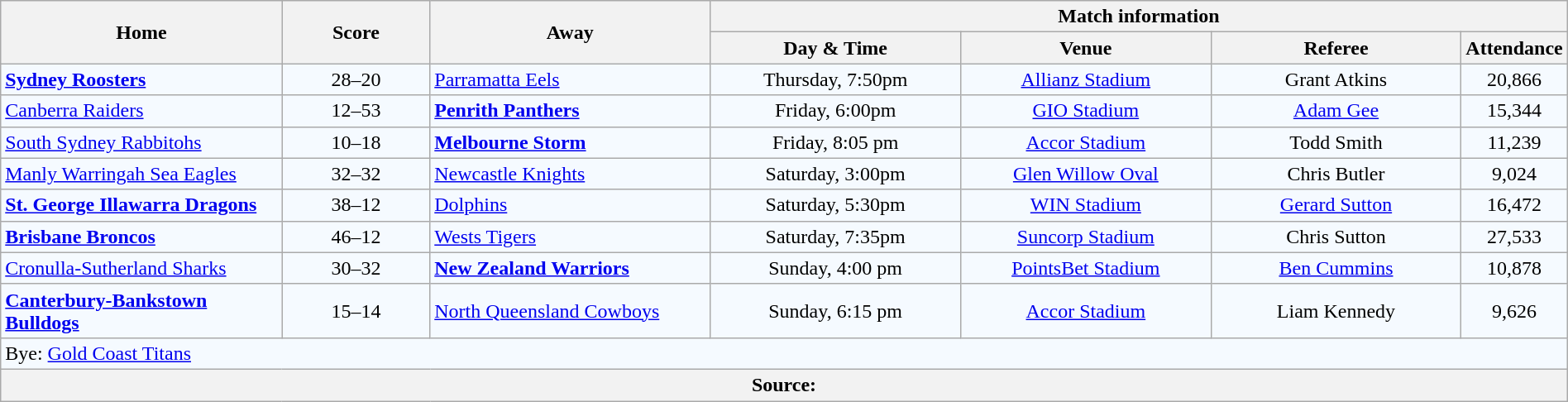<table class="wikitable" style="border-collapse:collapse; text-align:center; width:100%;">
<tr style="text-align:center; background:#f5faff;"  style="background:#c1d8ff;">
<th rowspan="2" style="width:19%;">Home</th>
<th rowspan="2" style="width:10%;">Score</th>
<th rowspan="2" style="width:19%;">Away</th>
<th colspan="4">Match information</th>
</tr>
<tr style="text-align:center; background:#f5faff;"  style="background:#efefef;">
<th width="17%">Day & Time</th>
<th width="17%">Venue</th>
<th width="17%">Referee</th>
<th width="5%">Attendance</th>
</tr>
<tr style="text-align:center; background:#f5faff;">
<td align="left"><strong> <a href='#'>Sydney Roosters</a></strong></td>
<td>28–20</td>
<td align="left"> <a href='#'>Parramatta Eels</a></td>
<td>Thursday, 7:50pm</td>
<td><a href='#'>Allianz Stadium</a></td>
<td>Grant Atkins</td>
<td>20,866</td>
</tr>
<tr style="text-align:center; background:#f5faff;">
<td align="left"> <a href='#'>Canberra Raiders</a></td>
<td>12–53</td>
<td align="left"><strong> <a href='#'>Penrith Panthers</a></strong></td>
<td>Friday, 6:00pm</td>
<td><a href='#'>GIO Stadium</a></td>
<td><a href='#'>Adam Gee</a></td>
<td>15,344</td>
</tr>
<tr style="text-align:center; background:#f5faff;">
<td align="left"> <a href='#'>South Sydney Rabbitohs</a></td>
<td>10–18</td>
<td align="left"><strong> <a href='#'>Melbourne Storm</a></strong></td>
<td>Friday, 8:05 pm</td>
<td><a href='#'>Accor Stadium</a></td>
<td>Todd Smith</td>
<td>11,239</td>
</tr>
<tr style="text-align:center; background:#f5faff;">
<td align="left"> <a href='#'>Manly Warringah Sea Eagles</a></td>
<td>32–32</td>
<td align="left"> <a href='#'>Newcastle Knights</a></td>
<td>Saturday, 3:00pm</td>
<td><a href='#'>Glen Willow Oval</a></td>
<td>Chris Butler</td>
<td>9,024</td>
</tr>
<tr style="text-align:center; background:#f5faff;">
<td align="left"><strong> <a href='#'>St. George Illawarra Dragons</a></strong></td>
<td>38–12</td>
<td align="left"> <a href='#'>Dolphins</a></td>
<td>Saturday, 5:30pm</td>
<td><a href='#'>WIN Stadium</a></td>
<td><a href='#'>Gerard Sutton</a></td>
<td>16,472</td>
</tr>
<tr style="text-align:center; background:#f5faff;">
<td align="left"><strong> <a href='#'>Brisbane Broncos</a></strong></td>
<td>46–12</td>
<td align="left"> <a href='#'>Wests Tigers</a></td>
<td>Saturday, 7:35pm</td>
<td><a href='#'>Suncorp Stadium</a></td>
<td>Chris Sutton</td>
<td>27,533</td>
</tr>
<tr style="text-align:center; background:#f5faff;">
<td align="left"> <a href='#'>Cronulla-Sutherland Sharks</a></td>
<td>30–32</td>
<td align="left"><strong> <a href='#'>New Zealand Warriors</a></strong></td>
<td>Sunday, 4:00 pm</td>
<td><a href='#'>PointsBet Stadium</a></td>
<td><a href='#'>Ben Cummins</a></td>
<td>10,878</td>
</tr>
<tr style="text-align:center; background:#f5faff;">
<td align="left"><strong> <a href='#'>Canterbury-Bankstown Bulldogs</a></strong></td>
<td>15–14</td>
<td align="left"> <a href='#'>North Queensland Cowboys</a></td>
<td>Sunday, 6:15 pm</td>
<td><a href='#'>Accor Stadium</a></td>
<td>Liam Kennedy</td>
<td>9,626</td>
</tr>
<tr style="text-align:center; background:#f5faff;">
<td colspan="7" align="left">Bye:  <a href='#'>Gold Coast Titans</a></td>
</tr>
<tr style="text-align:center; background:#f5faff;">
<th colspan="7" align="left">Source:</th>
</tr>
</table>
